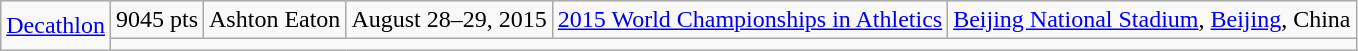<table class="wikitable sortable">
<tr>
<td rowspan=2><a href='#'>Decathlon</a></td>
<td>9045 pts</td>
<td>Ashton Eaton </td>
<td>August 28–29, 2015</td>
<td><a href='#'>2015 World Championships in Athletics</a></td>
<td><a href='#'>Beijing National Stadium</a>, <a href='#'>Beijing</a>, China</td>
</tr>
<tr>
<td colspan=6></td>
</tr>
</table>
